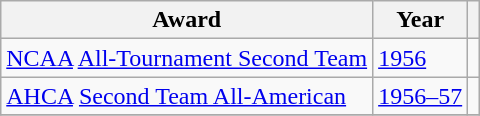<table class="wikitable">
<tr>
<th>Award</th>
<th>Year</th>
<th></th>
</tr>
<tr>
<td><a href='#'>NCAA</a> <a href='#'>All-Tournament Second Team</a></td>
<td><a href='#'>1956</a></td>
<td></td>
</tr>
<tr>
<td><a href='#'>AHCA</a> <a href='#'>Second Team All-American</a></td>
<td><a href='#'>1956–57</a></td>
<td></td>
</tr>
<tr>
</tr>
</table>
